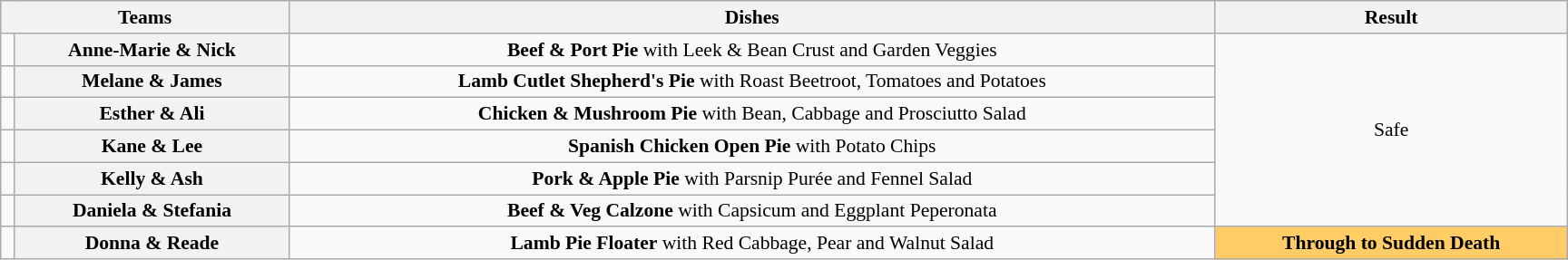<table class="wikitable plainrowheaders" style="text-align:center; font-size:90%; width:80em; margin:1em auto;">
<tr>
<th colspan="2">Teams</th>
<th>Dishes</th>
<th>Result</th>
</tr>
<tr>
<td></td>
<th>Anne-Marie & Nick</th>
<td><strong>Beef & Port Pie</strong> with Leek & Bean Crust and Garden Veggies</td>
<td rowspan="6">Safe</td>
</tr>
<tr>
<td></td>
<th>Melane & James</th>
<td><strong>Lamb Cutlet Shepherd's Pie</strong> with Roast Beetroot, Tomatoes and Potatoes</td>
</tr>
<tr>
<td></td>
<th>Esther & Ali</th>
<td><strong>Chicken & Mushroom Pie</strong> with Bean, Cabbage and Prosciutto Salad</td>
</tr>
<tr>
<td></td>
<th>Kane & Lee</th>
<td><strong>Spanish Chicken Open Pie</strong> with Potato Chips</td>
</tr>
<tr>
<td></td>
<th>Kelly & Ash</th>
<td><strong>Pork & Apple Pie</strong> with Parsnip Purée and Fennel Salad</td>
</tr>
<tr>
<td></td>
<th>Daniela & Stefania</th>
<td><strong>Beef & Veg Calzone</strong> with Capsicum and Eggplant Peperonata</td>
</tr>
<tr>
<td></td>
<th>Donna & Reade</th>
<td><strong>Lamb Pie Floater</strong> with Red Cabbage, Pear and Walnut Salad</td>
<td align=centre bgcolor=#FFCC66><strong>Through to Sudden Death</strong></td>
</tr>
</table>
